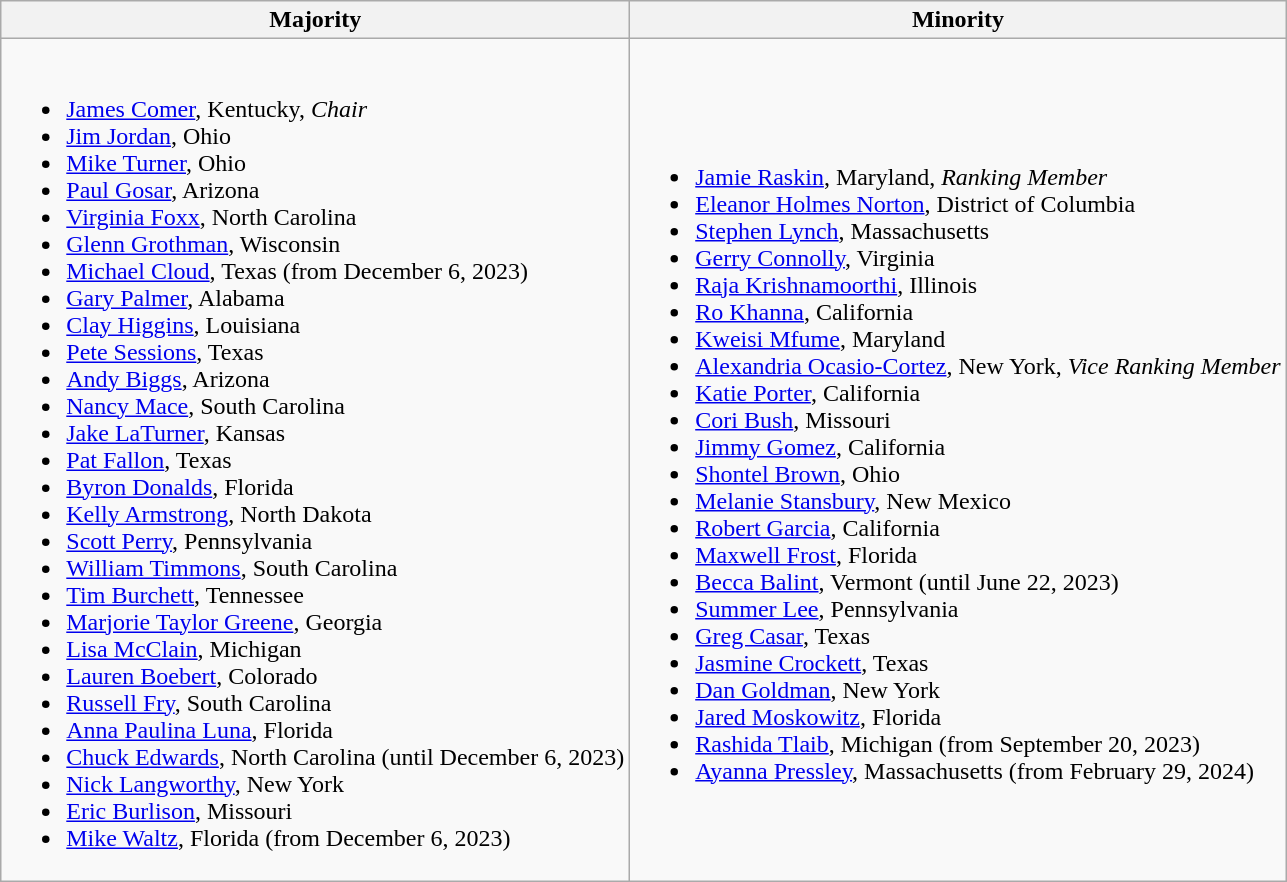<table class=wikitable>
<tr>
<th>Majority</th>
<th>Minority</th>
</tr>
<tr>
<td><br><ul><li><a href='#'>James Comer</a>, Kentucky, <em>Chair</em></li><li><a href='#'>Jim Jordan</a>, Ohio</li><li><a href='#'>Mike Turner</a>, Ohio</li><li><a href='#'>Paul Gosar</a>, Arizona</li><li><a href='#'>Virginia Foxx</a>, North Carolina</li><li><a href='#'>Glenn Grothman</a>, Wisconsin</li><li><a href='#'>Michael Cloud</a>, Texas (from December 6, 2023)</li><li><a href='#'>Gary Palmer</a>, Alabama</li><li><a href='#'>Clay Higgins</a>, Louisiana</li><li><a href='#'>Pete Sessions</a>, Texas</li><li><a href='#'>Andy Biggs</a>, Arizona</li><li><a href='#'>Nancy Mace</a>, South Carolina</li><li><a href='#'>Jake LaTurner</a>, Kansas</li><li><a href='#'>Pat Fallon</a>, Texas</li><li><a href='#'>Byron Donalds</a>, Florida</li><li><a href='#'>Kelly Armstrong</a>, North Dakota</li><li><a href='#'>Scott Perry</a>, Pennsylvania</li><li><a href='#'>William Timmons</a>, South Carolina</li><li><a href='#'>Tim Burchett</a>, Tennessee</li><li><a href='#'>Marjorie Taylor Greene</a>, Georgia</li><li><a href='#'>Lisa McClain</a>, Michigan</li><li><a href='#'>Lauren Boebert</a>, Colorado</li><li><a href='#'>Russell Fry</a>, South Carolina</li><li><a href='#'>Anna Paulina Luna</a>, Florida</li><li><a href='#'>Chuck Edwards</a>, North Carolina (until December 6, 2023)</li><li><a href='#'>Nick Langworthy</a>, New York</li><li><a href='#'>Eric Burlison</a>, Missouri</li><li><a href='#'>Mike Waltz</a>, Florida (from December 6, 2023)</li></ul></td>
<td><br><ul><li><a href='#'>Jamie Raskin</a>, Maryland, <em>Ranking Member</em></li><li><a href='#'>Eleanor Holmes Norton</a>, District of Columbia</li><li><a href='#'>Stephen Lynch</a>, Massachusetts</li><li><a href='#'>Gerry Connolly</a>, Virginia</li><li><a href='#'>Raja Krishnamoorthi</a>, Illinois</li><li><a href='#'>Ro Khanna</a>, California</li><li><a href='#'>Kweisi Mfume</a>, Maryland</li><li><a href='#'>Alexandria Ocasio-Cortez</a>, New York, <em>Vice Ranking Member</em></li><li><a href='#'>Katie Porter</a>, California</li><li><a href='#'>Cori Bush</a>, Missouri</li><li><a href='#'>Jimmy Gomez</a>, California</li><li><a href='#'>Shontel Brown</a>, Ohio</li><li><a href='#'>Melanie Stansbury</a>, New Mexico</li><li><a href='#'>Robert Garcia</a>, California</li><li><a href='#'>Maxwell Frost</a>, Florida</li><li><a href='#'>Becca Balint</a>, Vermont (until June 22, 2023)</li><li><a href='#'>Summer Lee</a>, Pennsylvania</li><li><a href='#'>Greg Casar</a>, Texas</li><li><a href='#'>Jasmine Crockett</a>, Texas</li><li><a href='#'>Dan Goldman</a>, New York</li><li><a href='#'>Jared Moskowitz</a>, Florida</li><li><a href='#'>Rashida Tlaib</a>, Michigan (from September 20, 2023)</li><li><a href='#'>Ayanna Pressley</a>, Massachusetts (from February 29, 2024)</li></ul></td>
</tr>
</table>
